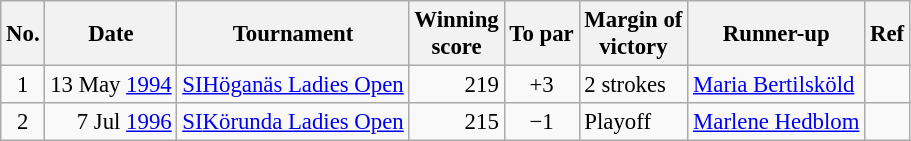<table class="wikitable" style="font-size:95%;">
<tr>
<th>No.</th>
<th>Date</th>
<th>Tournament</th>
<th>Winning<br>score</th>
<th>To par</th>
<th>Margin of<br>victory</th>
<th>Runner-up</th>
<th>Ref</th>
</tr>
<tr>
<td align=center>1</td>
<td align=right>13 May <a href='#'>1994</a></td>
<td><a href='#'>SI</a><a href='#'>Höganäs Ladies Open</a></td>
<td align=right>219</td>
<td align=center>+3</td>
<td>2 strokes</td>
<td> <a href='#'>Maria Bertilsköld</a></td>
<td></td>
</tr>
<tr>
<td align=center>2</td>
<td align=right>7 Jul <a href='#'>1996</a></td>
<td><a href='#'>SI</a><a href='#'>Körunda Ladies Open</a></td>
<td align=right>215</td>
<td align=center>−1</td>
<td>Playoff</td>
<td> <a href='#'>Marlene Hedblom</a></td>
<td></td>
</tr>
</table>
